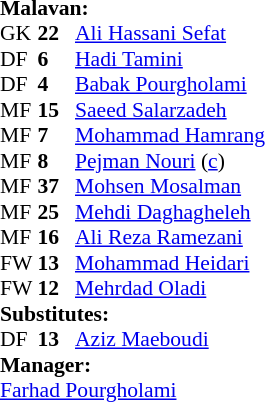<table style="font-size: 90%" cellspacing="0" cellpadding="0">
<tr>
<td colspan="4"><strong>Malavan:</strong></td>
</tr>
<tr>
<th width=25></th>
<th width=25></th>
</tr>
<tr>
<td>GK</td>
<td><strong>22</strong></td>
<td> <a href='#'>Ali Hassani Sefat</a></td>
<td></td>
<td></td>
</tr>
<tr>
<td>DF</td>
<td><strong>6</strong></td>
<td> <a href='#'>Hadi Tamini</a></td>
<td></td>
</tr>
<tr>
<td>DF</td>
<td><strong>4</strong></td>
<td> <a href='#'>Babak Pourgholami</a></td>
<td></td>
</tr>
<tr>
<td>MF</td>
<td><strong>15</strong></td>
<td> <a href='#'>Saeed Salarzadeh</a></td>
<td></td>
<td></td>
</tr>
<tr>
<td>MF</td>
<td><strong>7</strong></td>
<td> <a href='#'>Mohammad Hamrang</a></td>
<td></td>
<td></td>
</tr>
<tr>
<td>MF</td>
<td><strong>8</strong></td>
<td> <a href='#'>Pejman Nouri</a> (<a href='#'>c</a>)</td>
<td></td>
<td></td>
</tr>
<tr>
<td>MF</td>
<td><strong>37</strong></td>
<td> <a href='#'>Mohsen Mosalman</a></td>
<td></td>
<td></td>
</tr>
<tr>
<td>MF</td>
<td><strong>25</strong></td>
<td> <a href='#'>Mehdi Daghagheleh</a></td>
<td></td>
<td></td>
</tr>
<tr>
<td>MF</td>
<td><strong>16</strong></td>
<td> <a href='#'>Ali Reza Ramezani</a></td>
<td></td>
<td></td>
</tr>
<tr>
<td>FW</td>
<td><strong>13</strong></td>
<td> <a href='#'>Mohammad Heidari</a></td>
<td></td>
<td></td>
</tr>
<tr>
<td>FW</td>
<td><strong>12</strong></td>
<td> <a href='#'>Mehrdad Oladi</a></td>
<td></td>
<td></td>
</tr>
<tr>
<td colspan=3><strong>Substitutes:</strong></td>
</tr>
<tr>
<td>DF</td>
<td><strong>13</strong></td>
<td> <a href='#'>Aziz Maeboudi</a></td>
<td></td>
<td></td>
</tr>
<tr>
<td colspan=3><strong>Manager:</strong></td>
</tr>
<tr>
<td colspan=4> <a href='#'>Farhad Pourgholami</a></td>
</tr>
</table>
